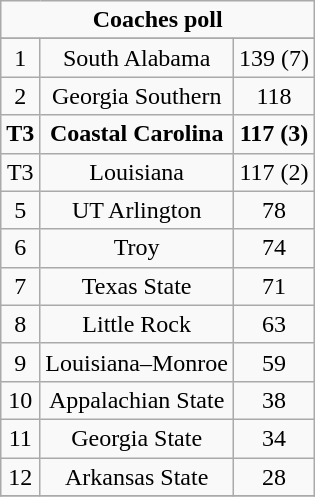<table class="wikitable">
<tr align="center">
<td align="center" Colspan="3"><strong>Coaches poll</strong></td>
</tr>
<tr align="center">
</tr>
<tr align="center">
<td>1</td>
<td>South Alabama</td>
<td>139 (7)</td>
</tr>
<tr align="center">
<td>2</td>
<td>Georgia Southern</td>
<td>118</td>
</tr>
<tr align="center">
<td><strong>T3</strong></td>
<td><strong>Coastal Carolina</strong></td>
<td><strong>117 (3)</strong></td>
</tr>
<tr align="center">
<td>T3</td>
<td>Louisiana</td>
<td>117 (2)</td>
</tr>
<tr align="center">
<td>5</td>
<td>UT Arlington</td>
<td>78</td>
</tr>
<tr align="center">
<td>6</td>
<td>Troy</td>
<td>74</td>
</tr>
<tr align="center">
<td>7</td>
<td>Texas State</td>
<td>71</td>
</tr>
<tr align="center">
<td>8</td>
<td>Little Rock</td>
<td>63</td>
</tr>
<tr align="center">
<td>9</td>
<td>Louisiana–Monroe</td>
<td>59</td>
</tr>
<tr align="center">
<td>10</td>
<td>Appalachian State</td>
<td>38</td>
</tr>
<tr align="center">
<td>11</td>
<td>Georgia State</td>
<td>34</td>
</tr>
<tr align="center">
<td>12</td>
<td>Arkansas State</td>
<td>28</td>
</tr>
<tr align="center">
</tr>
</table>
